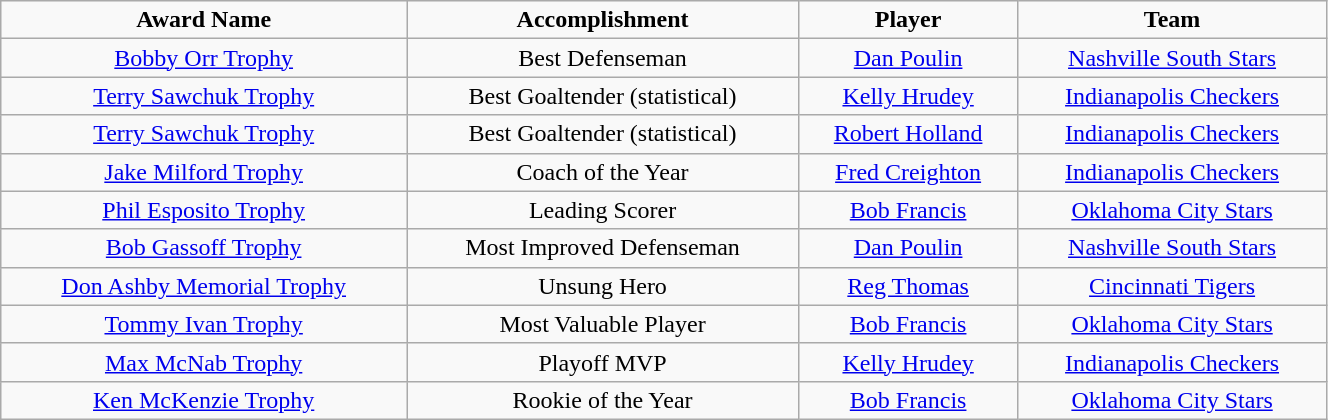<table class="wikitable" width="70%">
<tr align="center">
<td><strong>Award Name</strong></td>
<td><strong>Accomplishment</strong></td>
<td><strong>Player</strong></td>
<td><strong>Team</strong></td>
</tr>
<tr align="center">
<td><a href='#'>Bobby Orr Trophy</a></td>
<td>Best Defenseman</td>
<td><a href='#'>Dan Poulin</a></td>
<td><a href='#'>Nashville South Stars</a></td>
</tr>
<tr align="center">
<td><a href='#'>Terry Sawchuk Trophy</a></td>
<td>Best Goaltender (statistical)</td>
<td><a href='#'>Kelly Hrudey</a></td>
<td><a href='#'>Indianapolis Checkers</a></td>
</tr>
<tr align="center">
<td><a href='#'>Terry Sawchuk Trophy</a></td>
<td>Best Goaltender (statistical)</td>
<td><a href='#'>Robert Holland</a></td>
<td><a href='#'>Indianapolis Checkers</a></td>
</tr>
<tr align="center">
<td><a href='#'>Jake Milford Trophy</a></td>
<td>Coach of the Year</td>
<td><a href='#'>Fred Creighton</a></td>
<td><a href='#'>Indianapolis Checkers</a></td>
</tr>
<tr align="center">
<td><a href='#'>Phil Esposito Trophy</a></td>
<td>Leading Scorer</td>
<td><a href='#'>Bob Francis</a></td>
<td><a href='#'>Oklahoma City Stars</a></td>
</tr>
<tr align="center">
<td><a href='#'>Bob Gassoff Trophy</a></td>
<td>Most Improved Defenseman</td>
<td><a href='#'>Dan Poulin</a></td>
<td><a href='#'>Nashville South Stars</a></td>
</tr>
<tr align="center">
<td><a href='#'>Don Ashby Memorial Trophy</a></td>
<td>Unsung Hero</td>
<td><a href='#'>Reg Thomas</a></td>
<td><a href='#'>Cincinnati Tigers</a></td>
</tr>
<tr align="center">
<td><a href='#'>Tommy Ivan Trophy</a></td>
<td>Most Valuable Player</td>
<td><a href='#'>Bob Francis</a></td>
<td><a href='#'>Oklahoma City Stars</a></td>
</tr>
<tr align="center">
<td><a href='#'>Max McNab Trophy</a></td>
<td>Playoff MVP</td>
<td><a href='#'>Kelly Hrudey</a></td>
<td><a href='#'>Indianapolis Checkers</a></td>
</tr>
<tr align="center">
<td><a href='#'>Ken McKenzie Trophy</a></td>
<td>Rookie of the Year</td>
<td><a href='#'>Bob Francis</a></td>
<td><a href='#'>Oklahoma City Stars</a></td>
</tr>
</table>
